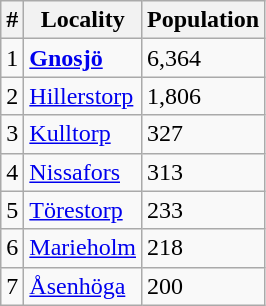<table class="wikitable">
<tr>
<th>#</th>
<th>Locality</th>
<th>Population</th>
</tr>
<tr>
<td>1</td>
<td><strong><a href='#'>Gnosjö</a></strong></td>
<td>6,364</td>
</tr>
<tr>
<td>2</td>
<td><a href='#'>Hillerstorp</a></td>
<td>1,806</td>
</tr>
<tr>
<td>3</td>
<td><a href='#'>Kulltorp</a></td>
<td>327</td>
</tr>
<tr>
<td>4</td>
<td><a href='#'>Nissafors</a></td>
<td>313</td>
</tr>
<tr>
<td>5</td>
<td><a href='#'>Törestorp</a></td>
<td>233</td>
</tr>
<tr>
<td>6</td>
<td><a href='#'>Marieholm</a></td>
<td>218</td>
</tr>
<tr>
<td>7</td>
<td><a href='#'>Åsenhöga</a></td>
<td>200</td>
</tr>
</table>
